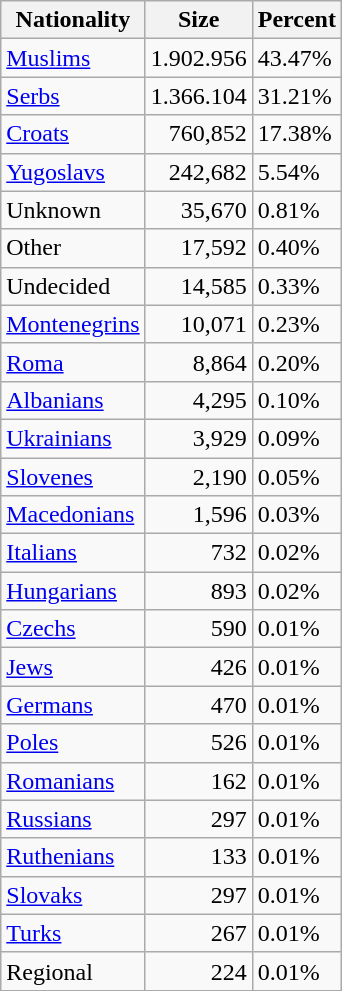<table class="wikitable sortable">
<tr>
<th>Nationality</th>
<th>Size</th>
<th>Percent</th>
</tr>
<tr>
<td><a href='#'>Muslims</a></td>
<td>1.902.956</td>
<td>43.47%</td>
</tr>
<tr>
<td align=left><a href='#'>Serbs</a></td>
<td align=right>1.366.104</td>
<td>31.21%</td>
</tr>
<tr>
<td align=left><a href='#'>Croats</a></td>
<td align=right>760,852</td>
<td>17.38%</td>
</tr>
<tr>
<td align=left><a href='#'>Yugoslavs</a></td>
<td align=right>242,682</td>
<td>5.54%</td>
</tr>
<tr>
<td align=left>Unknown</td>
<td align=right>35,670</td>
<td>0.81%</td>
</tr>
<tr>
<td align=left>Other</td>
<td align=right>17,592</td>
<td>0.40%</td>
</tr>
<tr>
<td align=left>Undecided</td>
<td align=right>14,585</td>
<td>0.33%</td>
</tr>
<tr>
<td align=left><a href='#'>Montenegrins</a></td>
<td align=right>10,071</td>
<td>0.23%</td>
</tr>
<tr>
<td align=left><a href='#'>Roma</a></td>
<td align=right>8,864</td>
<td>0.20%</td>
</tr>
<tr>
<td align=left><a href='#'>Albanians</a></td>
<td align=right>4,295</td>
<td>0.10%</td>
</tr>
<tr>
<td align=left><a href='#'>Ukrainians</a></td>
<td align=right>3,929</td>
<td>0.09%</td>
</tr>
<tr>
<td align=left><a href='#'>Slovenes</a></td>
<td align=right>2,190</td>
<td>0.05%</td>
</tr>
<tr>
<td align=left><a href='#'>Macedonians</a></td>
<td align=right>1,596</td>
<td>0.03%</td>
</tr>
<tr>
<td align=left><a href='#'>Italians</a></td>
<td align=right>732</td>
<td>0.02%</td>
</tr>
<tr>
<td align=left><a href='#'>Hungarians</a></td>
<td align=right>893</td>
<td>0.02%</td>
</tr>
<tr>
<td align=left><a href='#'>Czechs</a></td>
<td align=right>590</td>
<td>0.01%</td>
</tr>
<tr>
<td align=left><a href='#'>Jews</a></td>
<td align=right>426</td>
<td>0.01%</td>
</tr>
<tr>
<td align=left><a href='#'>Germans</a></td>
<td align=right>470</td>
<td>0.01%</td>
</tr>
<tr>
<td align=left><a href='#'>Poles</a></td>
<td align=right>526</td>
<td>0.01%</td>
</tr>
<tr>
<td align=left><a href='#'>Romanians</a></td>
<td align=right>162</td>
<td>0.01%</td>
</tr>
<tr>
<td align=left><a href='#'>Russians</a></td>
<td align=right>297</td>
<td>0.01%</td>
</tr>
<tr>
<td align=left><a href='#'>Ruthenians</a></td>
<td align=right>133</td>
<td>0.01%</td>
</tr>
<tr>
<td align=left><a href='#'>Slovaks</a></td>
<td align=right>297</td>
<td>0.01%</td>
</tr>
<tr>
<td align=left><a href='#'>Turks</a></td>
<td align=right>267</td>
<td>0.01%</td>
</tr>
<tr>
<td align=left>Regional</td>
<td align=right>224</td>
<td>0.01%</td>
</tr>
<tr>
</tr>
</table>
